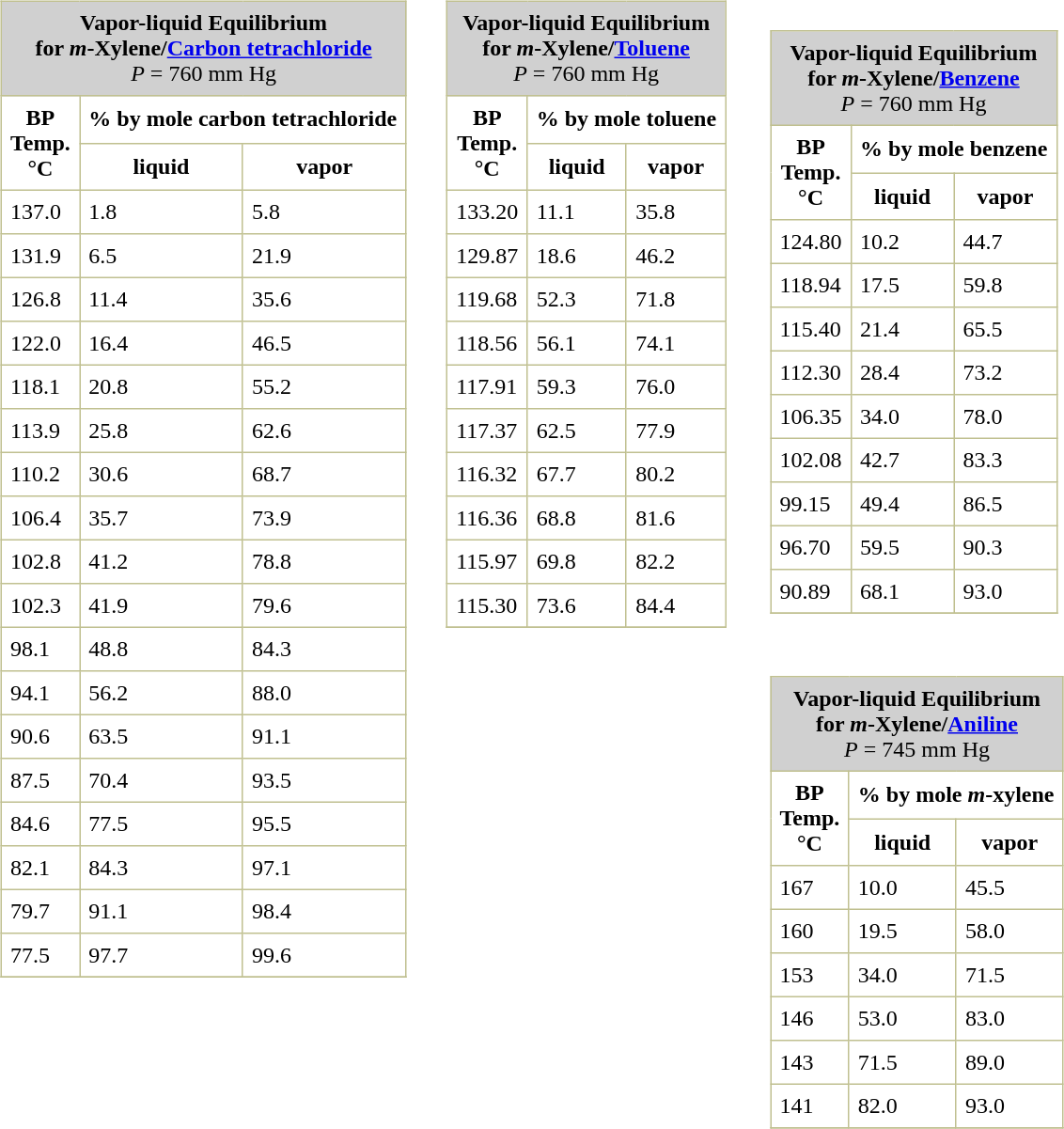<table>
<tr valign="top">
<td><br><table border="1" cellspacing="0" cellpadding="6" style="margin: 0 0 0 0.5em; background: white; border-collapse: collapse; border-color: #C0C090;">
<tr>
<td bgcolor="#D0D0D0" align="center" colspan="3"><strong>Vapor-liquid Equilibrium<br>for <em>m</em>-Xylene/<a href='#'>Carbon tetrachloride</a></strong><br><em>P</em> = 760 mm Hg</td>
</tr>
<tr>
<th rowspan="2">BP<br>Temp.<br>°C</th>
<th colspan="2">% by mole carbon tetrachloride</th>
</tr>
<tr>
<th>liquid</th>
<th>vapor</th>
</tr>
<tr>
<td>137.0</td>
<td>1.8</td>
<td>5.8</td>
</tr>
<tr>
<td>131.9</td>
<td>6.5</td>
<td>21.9</td>
</tr>
<tr>
<td>126.8</td>
<td>11.4</td>
<td>35.6</td>
</tr>
<tr>
<td>122.0</td>
<td>16.4</td>
<td>46.5</td>
</tr>
<tr>
<td>118.1</td>
<td>20.8</td>
<td>55.2</td>
</tr>
<tr>
<td>113.9</td>
<td>25.8</td>
<td>62.6</td>
</tr>
<tr>
<td>110.2</td>
<td>30.6</td>
<td>68.7</td>
</tr>
<tr>
<td>106.4</td>
<td>35.7</td>
<td>73.9</td>
</tr>
<tr>
<td>102.8</td>
<td>41.2</td>
<td>78.8</td>
</tr>
<tr>
<td>102.3</td>
<td>41.9</td>
<td>79.6</td>
</tr>
<tr>
<td>98.1</td>
<td>48.8</td>
<td>84.3</td>
</tr>
<tr>
<td>94.1</td>
<td>56.2</td>
<td>88.0</td>
</tr>
<tr>
<td>90.6</td>
<td>63.5</td>
<td>91.1</td>
</tr>
<tr>
<td>87.5</td>
<td>70.4</td>
<td>93.5</td>
</tr>
<tr>
<td>84.6</td>
<td>77.5</td>
<td>95.5</td>
</tr>
<tr>
<td>82.1</td>
<td>84.3</td>
<td>97.1</td>
</tr>
<tr>
<td>79.7</td>
<td>91.1</td>
<td>98.4</td>
</tr>
<tr>
<td>77.5</td>
<td>97.7</td>
<td>99.6</td>
</tr>
<tr>
</tr>
</table>
</td>
<td>   </td>
<td><br><table border="1" cellspacing="0" cellpadding="6" style="margin: 0 0 0 0.5em; background: white; border-collapse: collapse; border-color: #C0C090;">
<tr>
<td bgcolor="#D0D0D0" align="center" colspan="3"><strong>Vapor-liquid Equilibrium<br>for <em>m</em>-Xylene/<a href='#'>Toluene</a></strong><br><em>P</em> = 760 mm Hg</td>
</tr>
<tr>
<th rowspan="2">BP<br>Temp.<br>°C</th>
<th colspan="2">% by mole toluene</th>
</tr>
<tr>
<th>liquid</th>
<th>vapor</th>
</tr>
<tr>
<td>133.20</td>
<td>11.1</td>
<td>35.8</td>
</tr>
<tr>
<td>129.87</td>
<td>18.6</td>
<td>46.2</td>
</tr>
<tr>
<td>119.68</td>
<td>52.3</td>
<td>71.8</td>
</tr>
<tr>
<td>118.56</td>
<td>56.1</td>
<td>74.1</td>
</tr>
<tr>
<td>117.91</td>
<td>59.3</td>
<td>76.0</td>
</tr>
<tr>
<td>117.37</td>
<td>62.5</td>
<td>77.9</td>
</tr>
<tr>
<td>116.32</td>
<td>67.7</td>
<td>80.2</td>
</tr>
<tr>
<td>116.36</td>
<td>68.8</td>
<td>81.6</td>
</tr>
<tr>
<td>115.97</td>
<td>69.8</td>
<td>82.2</td>
</tr>
<tr>
<td>115.30</td>
<td>73.6</td>
<td>84.4</td>
</tr>
<tr>
</tr>
</table>
</td>
<td>   </td>
<td><br><table>
<tr>
<td><br><table border="1" cellspacing="0" cellpadding="6" style="margin: 0 0 0 0.5em; background: white; border-collapse: collapse; border-color: #C0C090;">
<tr>
<td bgcolor="#D0D0D0" align="center" colspan="3"><strong>Vapor-liquid Equilibrium<br>for <em>m</em>-Xylene/<a href='#'>Benzene</a></strong><br><em>P</em> = 760 mm Hg</td>
</tr>
<tr>
<th rowspan="2">BP<br>Temp.<br>°C</th>
<th colspan="2">% by mole benzene</th>
</tr>
<tr>
<th>liquid</th>
<th>vapor</th>
</tr>
<tr>
<td>124.80</td>
<td>10.2</td>
<td>44.7</td>
</tr>
<tr>
<td>118.94</td>
<td>17.5</td>
<td>59.8</td>
</tr>
<tr>
<td>115.40</td>
<td>21.4</td>
<td>65.5</td>
</tr>
<tr>
<td>112.30</td>
<td>28.4</td>
<td>73.2</td>
</tr>
<tr>
<td>106.35</td>
<td>34.0</td>
<td>78.0</td>
</tr>
<tr>
<td>102.08</td>
<td>42.7</td>
<td>83.3</td>
</tr>
<tr>
<td>99.15</td>
<td>49.4</td>
<td>86.5</td>
</tr>
<tr>
<td>96.70</td>
<td>59.5</td>
<td>90.3</td>
</tr>
<tr>
<td>90.89</td>
<td>68.1</td>
<td>93.0</td>
</tr>
<tr>
</tr>
</table>
</td>
</tr>
<tr>
<td> </td>
</tr>
<tr>
<td><br><table border="1" cellspacing="0" cellpadding="6" style="margin: 0 0 0 0.5em; background: white; border-collapse: collapse; border-color: #C0C090;">
<tr>
<td bgcolor="#D0D0D0" align="center" colspan="3"><strong>Vapor-liquid Equilibrium<br>for <em>m</em>-Xylene/<a href='#'>Aniline</a></strong><br><em>P</em> = 745 mm Hg</td>
</tr>
<tr>
<th rowspan="2">BP<br>Temp.<br>°C</th>
<th colspan="2">% by mole <em>m</em>-xylene</th>
</tr>
<tr>
<th>liquid</th>
<th>vapor</th>
</tr>
<tr>
<td>167</td>
<td>10.0</td>
<td>45.5</td>
</tr>
<tr>
<td>160</td>
<td>19.5</td>
<td>58.0</td>
</tr>
<tr>
<td>153</td>
<td>34.0</td>
<td>71.5</td>
</tr>
<tr>
<td>146</td>
<td>53.0</td>
<td>83.0</td>
</tr>
<tr>
<td>143</td>
<td>71.5</td>
<td>89.0</td>
</tr>
<tr>
<td>141</td>
<td>82.0</td>
<td>93.0</td>
</tr>
<tr>
</tr>
</table>
</td>
</tr>
</table>
</td>
</tr>
</table>
